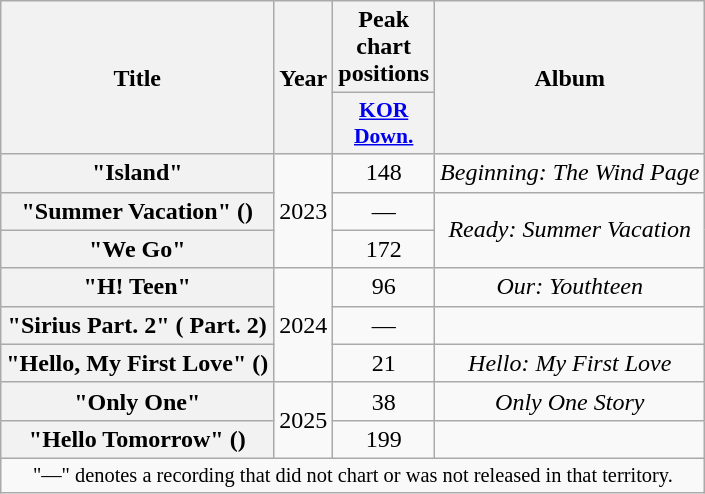<table class="wikitable plainrowheaders" style="text-align:center">
<tr>
<th scope="col" rowspan="2">Title</th>
<th scope="col" rowspan="2">Year</th>
<th scope="col">Peak chart positions</th>
<th scope="col" rowspan="2">Album</th>
</tr>
<tr>
<th scope="col" style="font-size:90%; width:3em"><a href='#'>KOR<br>Down.</a><br></th>
</tr>
<tr>
<th scope="row">"Island"</th>
<td rowspan="3">2023</td>
<td>148</td>
<td><em>Beginning: The Wind Page</em></td>
</tr>
<tr>
<th scope="row">"Summer Vacation" ()</th>
<td>—</td>
<td rowspan="2"><em>Ready: Summer Vacation</em></td>
</tr>
<tr>
<th scope="row">"We Go"</th>
<td>172</td>
</tr>
<tr>
<th scope="row">"H! Teen"</th>
<td rowspan="3">2024</td>
<td>96</td>
<td><em>Our: Youthteen</em></td>
</tr>
<tr>
<th scope="row">"Sirius Part. 2" ( Part. 2)</th>
<td>—</td>
<td></td>
</tr>
<tr>
<th scope="row">"Hello, My First Love" ()</th>
<td>21</td>
<td><em>Hello: My First Love</em></td>
</tr>
<tr>
<th scope="row">"Only One"</th>
<td rowspan="2">2025</td>
<td>38</td>
<td><em>Only One Story</em></td>
</tr>
<tr>
<th scope="row">"Hello Tomorrow" ()</th>
<td>199</td>
<td></td>
</tr>
<tr>
<td colspan="4" style="font-size:85%">"—" denotes a recording that did not chart or was not released in that territory.</td>
</tr>
</table>
